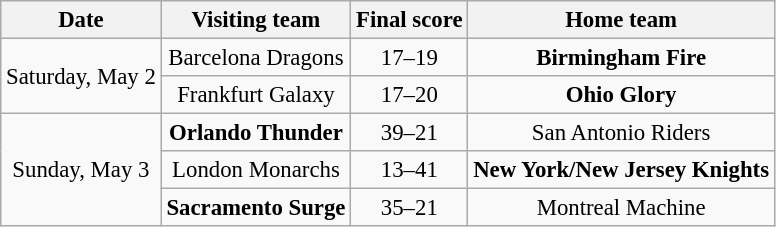<table class="wikitable" style="font-size:95%; text-align:center">
<tr>
<th>Date</th>
<th>Visiting team</th>
<th>Final score</th>
<th>Home team</th>
</tr>
<tr>
<td rowspan="2">Saturday, May 2</td>
<td>Barcelona Dragons</td>
<td>17–19</td>
<td><strong>Birmingham Fire</strong></td>
</tr>
<tr>
<td>Frankfurt Galaxy</td>
<td>17–20</td>
<td><strong>Ohio Glory</strong></td>
</tr>
<tr>
<td rowspan="3">Sunday, May 3</td>
<td><strong>Orlando Thunder</strong></td>
<td>39–21</td>
<td>San Antonio Riders</td>
</tr>
<tr>
<td>London Monarchs</td>
<td>13–41</td>
<td><strong>New York/New Jersey Knights</strong></td>
</tr>
<tr>
<td><strong>Sacramento Surge</strong></td>
<td>35–21</td>
<td>Montreal Machine</td>
</tr>
</table>
